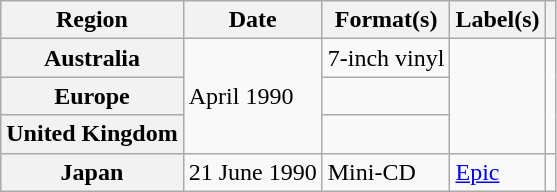<table class="wikitable plainrowheaders">
<tr>
<th scope="col">Region</th>
<th scope="col">Date</th>
<th scope="col">Format(s)</th>
<th scope="col">Label(s)</th>
<th scope="col"></th>
</tr>
<tr>
<th scope="row">Australia</th>
<td rowspan="3">April 1990</td>
<td>7-inch vinyl</td>
<td rowspan="3"></td>
<td rowspan="3"></td>
</tr>
<tr>
<th scope="row">Europe</th>
<td></td>
</tr>
<tr>
<th scope="row">United Kingdom</th>
<td></td>
</tr>
<tr>
<th scope="row">Japan</th>
<td>21 June 1990</td>
<td>Mini-CD</td>
<td><a href='#'>Epic</a></td>
<td></td>
</tr>
</table>
